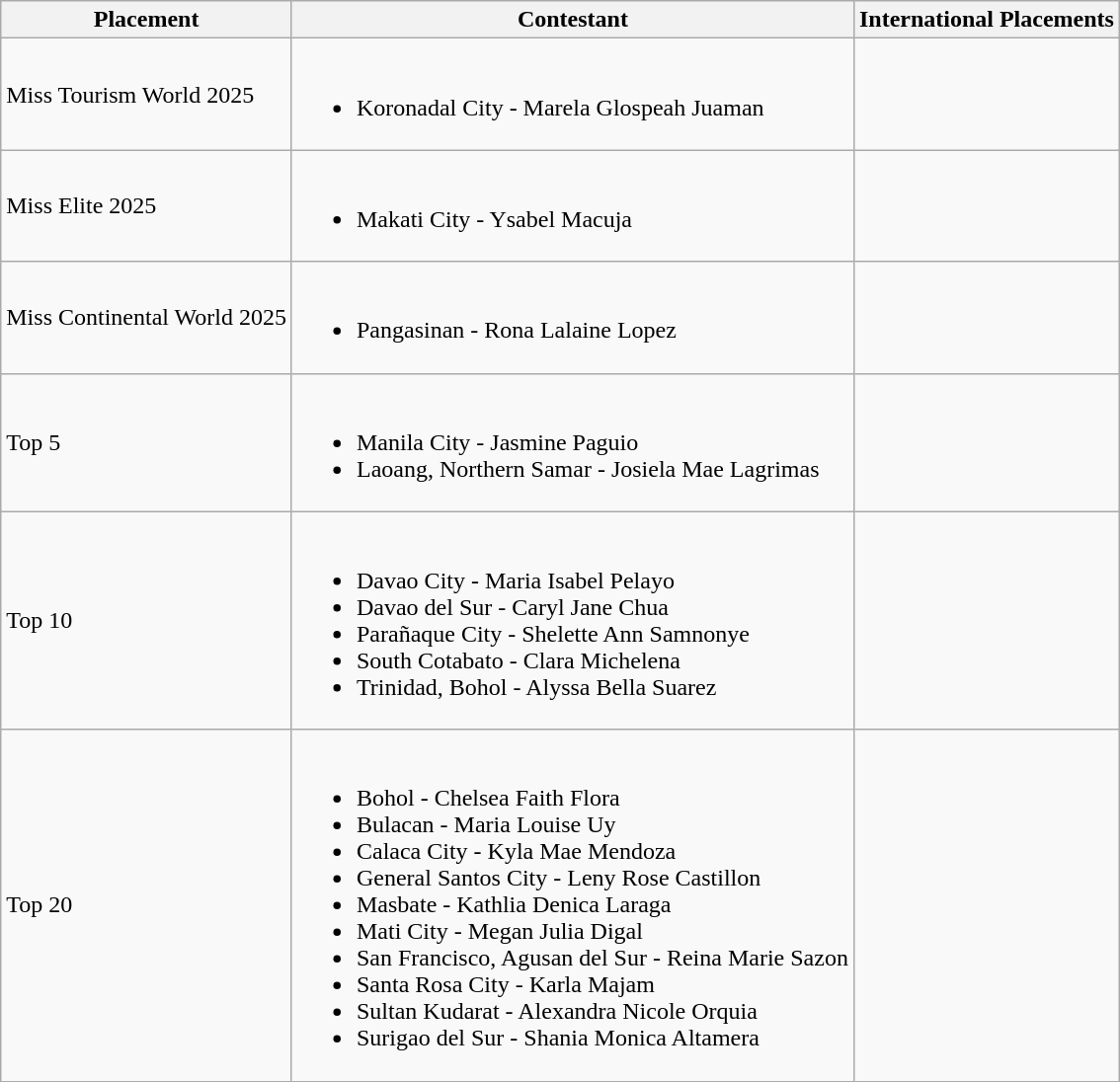<table class="wikitable sortable">
<tr>
<th>Placement</th>
<th>Contestant</th>
<th>International Placements</th>
</tr>
<tr>
<td>Miss Tourism World 2025</td>
<td><br><ul><li>Koronadal City - Marela Glospeah Juaman</li></ul></td>
<td></td>
</tr>
<tr>
<td>Miss Elite 2025</td>
<td><br><ul><li>Makati City - Ysabel Macuja</li></ul></td>
<td></td>
</tr>
<tr>
<td>Miss Continental World 2025</td>
<td><br><ul><li>Pangasinan - Rona Lalaine Lopez</li></ul></td>
<td></td>
</tr>
<tr>
<td>Top 5</td>
<td><br><ul><li>Manila City - Jasmine Paguio</li><li>Laoang, Northern Samar - Josiela Mae Lagrimas</li></ul></td>
<td></td>
</tr>
<tr>
<td>Top 10</td>
<td><br><ul><li>Davao City - Maria Isabel Pelayo</li><li>Davao del Sur - Caryl Jane Chua</li><li>Parañaque City - Shelette Ann Samnonye</li><li>South Cotabato - Clara Michelena</li><li>Trinidad, Bohol - Alyssa Bella Suarez</li></ul></td>
<td></td>
</tr>
<tr>
<td>Top 20</td>
<td><br><ul><li>Bohol - Chelsea Faith Flora</li><li>Bulacan - Maria Louise Uy</li><li>Calaca City - Kyla Mae Mendoza</li><li>General Santos City - Leny Rose Castillon</li><li>Masbate - Kathlia Denica Laraga</li><li>Mati City - Megan Julia Digal</li><li>San Francisco, Agusan del Sur - Reina Marie Sazon</li><li>Santa Rosa City - Karla Majam</li><li>Sultan Kudarat - Alexandra Nicole Orquia</li><li>Surigao del Sur - Shania Monica Altamera</li></ul></td>
<td></td>
</tr>
</table>
